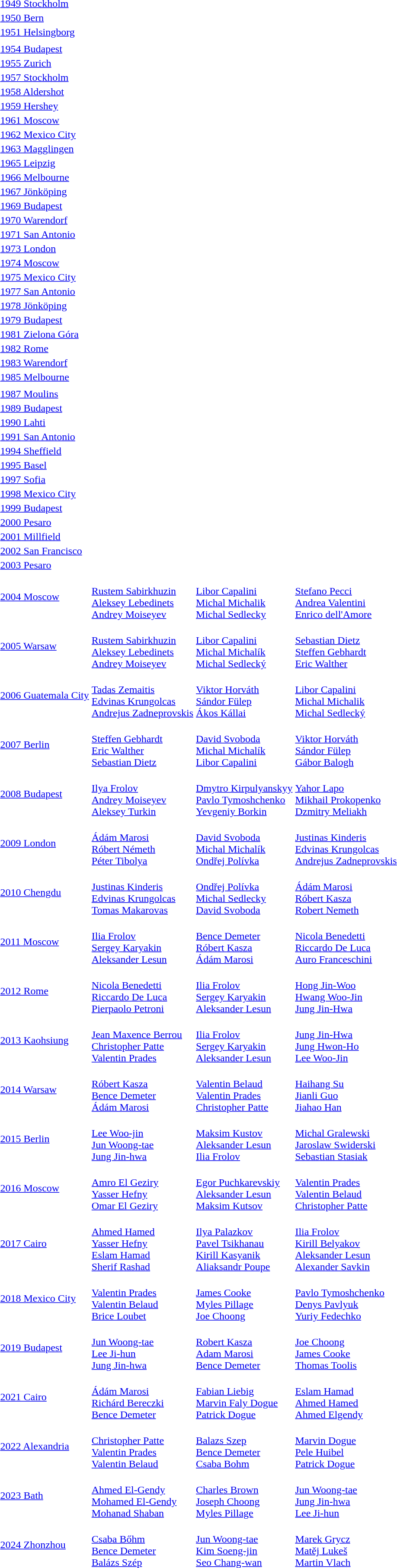<table>
<tr>
<td><a href='#'>1949 Stockholm</a></td>
<td></td>
<td></td>
<td></td>
</tr>
<tr>
<td><a href='#'>1950 Bern</a></td>
<td></td>
<td></td>
<td></td>
</tr>
<tr>
<td><a href='#'>1951 Helsingborg</a></td>
<td></td>
<td></td>
<td></td>
</tr>
<tr>
<td></td>
<td></td>
<td></td>
<td></td>
</tr>
<tr>
<td><a href='#'>1954 Budapest</a></td>
<td></td>
<td></td>
<td></td>
</tr>
<tr>
<td><a href='#'>1955 Zurich</a></td>
<td></td>
<td></td>
<td></td>
</tr>
<tr>
<td><a href='#'>1957 Stockholm</a></td>
<td></td>
<td></td>
<td></td>
</tr>
<tr>
<td><a href='#'>1958 Aldershot</a></td>
<td></td>
<td></td>
<td></td>
</tr>
<tr>
<td><a href='#'>1959 Hershey</a></td>
<td></td>
<td></td>
<td></td>
</tr>
<tr>
<td><a href='#'>1961 Moscow</a></td>
<td></td>
<td></td>
<td></td>
</tr>
<tr>
<td><a href='#'>1962 Mexico City</a></td>
<td></td>
<td></td>
<td></td>
</tr>
<tr>
<td><a href='#'>1963 Magglingen</a></td>
<td></td>
<td></td>
<td></td>
</tr>
<tr>
<td><a href='#'>1965 Leipzig</a></td>
<td></td>
<td></td>
<td></td>
</tr>
<tr>
<td><a href='#'>1966 Melbourne</a></td>
<td></td>
<td></td>
<td></td>
</tr>
<tr>
<td><a href='#'>1967 Jönköping</a></td>
<td></td>
<td></td>
<td></td>
</tr>
<tr>
<td><a href='#'>1969 Budapest</a></td>
<td></td>
<td></td>
<td></td>
</tr>
<tr>
<td><a href='#'>1970 Warendorf</a></td>
<td></td>
<td></td>
<td></td>
</tr>
<tr>
<td><a href='#'>1971 San Antonio</a></td>
<td></td>
<td></td>
<td></td>
</tr>
<tr>
<td><a href='#'>1973 London</a></td>
<td></td>
<td></td>
<td></td>
</tr>
<tr>
<td><a href='#'>1974 Moscow</a></td>
<td></td>
<td></td>
<td></td>
</tr>
<tr>
<td><a href='#'>1975 Mexico City</a></td>
<td></td>
<td></td>
<td></td>
</tr>
<tr>
<td><a href='#'>1977 San Antonio</a></td>
<td></td>
<td></td>
<td></td>
</tr>
<tr>
<td><a href='#'>1978 Jönköping</a></td>
<td></td>
<td></td>
<td></td>
</tr>
<tr>
<td><a href='#'>1979 Budapest</a></td>
<td></td>
<td></td>
<td></td>
</tr>
<tr>
<td><a href='#'>1981 Zielona Góra</a></td>
<td></td>
<td></td>
<td></td>
</tr>
<tr>
<td><a href='#'>1982 Rome</a></td>
<td></td>
<td></td>
<td></td>
</tr>
<tr>
<td><a href='#'>1983 Warendorf</a></td>
<td></td>
<td></td>
<td></td>
</tr>
<tr>
<td><a href='#'>1985 Melbourne</a></td>
<td></td>
<td></td>
<td></td>
</tr>
<tr>
<td></td>
<td></td>
<td></td>
<td></td>
</tr>
<tr>
<td><a href='#'>1987 Moulins</a></td>
<td></td>
<td></td>
<td></td>
</tr>
<tr>
<td><a href='#'>1989 Budapest</a></td>
<td></td>
<td></td>
<td></td>
</tr>
<tr>
<td><a href='#'>1990 Lahti</a></td>
<td></td>
<td></td>
<td></td>
</tr>
<tr>
<td><a href='#'>1991 San Antonio</a></td>
<td></td>
<td></td>
<td></td>
</tr>
<tr>
<td><a href='#'>1994 Sheffield</a></td>
<td></td>
<td></td>
<td></td>
</tr>
<tr>
<td><a href='#'>1995 Basel</a></td>
<td></td>
<td></td>
<td></td>
</tr>
<tr>
<td><a href='#'>1997 Sofia</a></td>
<td></td>
<td></td>
<td></td>
</tr>
<tr>
<td><a href='#'>1998 Mexico City</a></td>
<td></td>
<td></td>
<td></td>
</tr>
<tr>
<td><a href='#'>1999 Budapest</a></td>
<td></td>
<td></td>
<td></td>
</tr>
<tr>
<td><a href='#'>2000 Pesaro</a></td>
<td></td>
<td></td>
<td></td>
</tr>
<tr>
<td><a href='#'>2001 Millfield</a></td>
<td></td>
<td></td>
<td></td>
</tr>
<tr>
<td><a href='#'>2002 San Francisco</a></td>
<td></td>
<td></td>
<td></td>
</tr>
<tr>
<td><a href='#'>2003 Pesaro</a></td>
<td></td>
<td></td>
<td></td>
</tr>
<tr>
<td><a href='#'>2004 Moscow</a></td>
<td><br> <a href='#'>Rustem Sabirkhuzin</a><br> <a href='#'>Aleksey Lebedinets</a><br> <a href='#'>Andrey Moiseyev</a></td>
<td><br> <a href='#'>Libor Capalini</a><br> <a href='#'>Michal Michalik</a><br> <a href='#'>Michal Sedlecky</a></td>
<td><br> <a href='#'>Stefano Pecci</a><br> <a href='#'>Andrea Valentini</a><br> <a href='#'>Enrico dell'Amore</a></td>
</tr>
<tr>
<td><a href='#'>2005 Warsaw</a></td>
<td> <br> <a href='#'>Rustem Sabirkhuzin</a> <br> <a href='#'>Aleksey Lebedinets</a><br> <a href='#'>Andrey Moiseyev </a></td>
<td> <br> <a href='#'>Libor Capalini</a><br> <a href='#'>Michal Michalík</a><br> <a href='#'>Michal Sedlecký</a></td>
<td> <br><a href='#'>Sebastian Dietz</a><br> <a href='#'>Steffen Gebhardt</a><br> <a href='#'>Eric Walther</a></td>
</tr>
<tr>
<td><a href='#'>2006 Guatemala City</a></td>
<td> <br><a href='#'>Tadas Zemaitis</a><br> <a href='#'>Edvinas Krungolcas</a><br> <a href='#'>Andrejus Zadneprovskis</a></td>
<td> <br> <a href='#'>Viktor Horváth</a> <br> <a href='#'>Sándor Fülep</a><br> <a href='#'>Ákos Kállai</a></td>
<td> <br> <a href='#'>Libor Capalini</a><br> <a href='#'>Michal Michalik</a><br> <a href='#'>Michal Sedlecký</a></td>
</tr>
<tr>
<td><a href='#'>2007 Berlin</a></td>
<td> <br> <a href='#'>Steffen Gebhardt</a><br> <a href='#'>Eric Walther</a><br> <a href='#'>Sebastian Dietz</a></td>
<td> <br> <a href='#'>David Svoboda</a><br> <a href='#'>Michal Michalík</a><br> <a href='#'>Libor Capalini</a></td>
<td> <br> <a href='#'>Viktor Horváth</a> <br> <a href='#'>Sándor Fülep</a><br> <a href='#'>Gábor Balogh</a></td>
</tr>
<tr>
<td><a href='#'>2008 Budapest</a></td>
<td> <br> <a href='#'>Ilya Frolov</a> <br> <a href='#'>Andrey Moiseyev</a><br> <a href='#'>Aleksey Turkin</a></td>
<td> <br> <a href='#'>Dmytro Kirpulyanskyy</a><br> <a href='#'>Pavlo Tymoshchenko</a><br> <a href='#'>Yevgeniy Borkin</a></td>
<td> <br><a href='#'>Yahor Lapo</a><br> <a href='#'>Mikhail Prokopenko</a><br> <a href='#'>Dzmitry Meliakh</a></td>
</tr>
<tr>
<td><a href='#'>2009 London</a></td>
<td> <br> <a href='#'>Ádám Marosi</a> <br> <a href='#'>Róbert Németh</a><br> <a href='#'>Péter Tibolya</a></td>
<td> <br> <a href='#'>David Svoboda</a><br> <a href='#'>Michal Michalík</a><br> <a href='#'>Ondřej Polívka</a></td>
<td> <br><a href='#'>Justinas Kinderis</a><br> <a href='#'>Edvinas Krungolcas</a><br> <a href='#'>Andrejus Zadneprovskis</a></td>
</tr>
<tr>
<td><a href='#'>2010 Chengdu</a></td>
<td><br> <a href='#'>Justinas Kinderis</a><br> <a href='#'>Edvinas Krungolcas</a><br> <a href='#'>Tomas Makarovas</a></td>
<td><br> <a href='#'>Ondřej Polívka</a> <br><a href='#'>Michal Sedlecky</a><br> <a href='#'>David Svoboda</a></td>
<td> <br> <a href='#'>Ádám Marosi</a><br> <a href='#'>Róbert Kasza</a> <br> <a href='#'>Robert Nemeth</a></td>
</tr>
<tr>
<td><a href='#'>2011 Moscow</a></td>
<td><br><a href='#'>Ilia Frolov</a><br><a href='#'>Sergey Karyakin</a><br><a href='#'>Aleksander Lesun</a></td>
<td><br><a href='#'>Bence Demeter</a><br><a href='#'>Róbert Kasza</a><br><a href='#'>Ádám Marosi</a></td>
<td><br><a href='#'>Nicola Benedetti</a><br><a href='#'>Riccardo De Luca</a><br><a href='#'>Auro Franceschini</a></td>
</tr>
<tr>
<td><a href='#'>2012 Rome</a></td>
<td><br><a href='#'>Nicola Benedetti</a><br><a href='#'>Riccardo De Luca</a><br><a href='#'>Pierpaolo Petroni</a></td>
<td><br><a href='#'>Ilia Frolov</a><br><a href='#'>Sergey Karyakin</a><br><a href='#'>Aleksander Lesun</a></td>
<td><br><a href='#'>Hong Jin-Woo</a><br><a href='#'>Hwang Woo-Jin</a><br><a href='#'>Jung Jin-Hwa</a></td>
</tr>
<tr>
<td><a href='#'>2013 Kaohsiung</a></td>
<td><br><a href='#'>Jean Maxence Berrou</a><br><a href='#'>Christopher Patte</a><br><a href='#'>Valentin Prades</a></td>
<td><br><a href='#'>Ilia Frolov</a><br><a href='#'>Sergey Karyakin</a><br><a href='#'>Aleksander Lesun</a></td>
<td><br><a href='#'>Jung Jin-Hwa</a><br><a href='#'>Jung Hwon-Ho</a><br><a href='#'>Lee Woo-Jin</a></td>
</tr>
<tr>
<td><a href='#'>2014 Warsaw</a></td>
<td><br><a href='#'>Róbert Kasza</a><br><a href='#'>Bence Demeter</a><br><a href='#'>Ádám Marosi</a></td>
<td><br><a href='#'>Valentin Belaud</a><br><a href='#'>Valentin Prades</a><br><a href='#'>Christopher Patte</a></td>
<td><br><a href='#'>Haihang Su</a><br><a href='#'>Jianli Guo</a><br><a href='#'>Jiahao Han</a></td>
</tr>
<tr>
<td><a href='#'>2015 Berlin</a></td>
<td><br><a href='#'>Lee Woo-jin</a><br><a href='#'>Jun Woong-tae</a><br><a href='#'>Jung Jin-hwa</a></td>
<td><br><a href='#'>Maksim Kustov</a><br><a href='#'>Aleksander Lesun</a><br><a href='#'>Ilia Frolov</a></td>
<td><br><a href='#'>Michal Gralewski</a><br><a href='#'>Jaroslaw Swiderski</a><br><a href='#'>Sebastian Stasiak</a></td>
</tr>
<tr>
<td><a href='#'>2016 Moscow</a></td>
<td><br><a href='#'>Amro El Geziry</a><br><a href='#'>Yasser Hefny</a><br><a href='#'>Omar El Geziry</a></td>
<td><br><a href='#'>Egor Puchkarevskiy</a><br><a href='#'>Aleksander Lesun</a><br><a href='#'>Maksim Kutsov</a></td>
<td><br><a href='#'>Valentin Prades</a><br><a href='#'>Valentin Belaud</a><br><a href='#'>Christopher Patte</a></td>
</tr>
<tr>
<td><a href='#'>2017 Cairo</a></td>
<td><br><a href='#'>Ahmed Hamed</a><br><a href='#'>Yasser Hefny</a><br><a href='#'>Eslam Hamad</a><br><a href='#'>Sherif Rashad</a></td>
<td><br><a href='#'>Ilya Palazkov</a><br><a href='#'>Pavel Tsikhanau</a><br><a href='#'>Kirill Kasyanik</a><br><a href='#'>Aliaksandr Poupe</a></td>
<td><br><a href='#'>Ilia Frolov</a><br><a href='#'>Kirill Belyakov</a><br><a href='#'>Aleksander Lesun</a><br><a href='#'>Alexander Savkin</a></td>
</tr>
<tr>
<td><a href='#'>2018 Mexico City</a></td>
<td><br><a href='#'>Valentin Prades</a><br><a href='#'>Valentin Belaud</a><br><a href='#'>Brice Loubet</a></td>
<td><br><a href='#'>James Cooke</a><br><a href='#'>Myles Pillage</a><br><a href='#'>Joe Choong</a></td>
<td><br><a href='#'>Pavlo Tymoshchenko</a><br><a href='#'>Denys Pavlyuk</a><br><a href='#'>Yuriy Fedechko</a></td>
</tr>
<tr>
<td><a href='#'>2019 Budapest</a></td>
<td><br><a href='#'>Jun Woong-tae</a><br><a href='#'>Lee Ji-hun</a><br><a href='#'>Jung Jin-hwa</a></td>
<td><br><a href='#'>Robert Kasza</a><br><a href='#'>Adam Marosi</a><br><a href='#'>Bence Demeter</a></td>
<td><br><a href='#'>Joe Choong</a><br><a href='#'>James Cooke</a><br><a href='#'>Thomas Toolis</a></td>
</tr>
<tr>
<td><a href='#'>2021 Cairo</a></td>
<td><br><a href='#'>Ádám Marosi</a><br><a href='#'>Richárd Bereczki</a><br><a href='#'>Bence Demeter</a></td>
<td><br><a href='#'>Fabian Liebig</a><br><a href='#'>Marvin Faly Dogue</a><br><a href='#'>Patrick Dogue</a></td>
<td><br><a href='#'>Eslam Hamad</a><br><a href='#'>Ahmed Hamed</a><br><a href='#'>Ahmed Elgendy</a></td>
</tr>
<tr>
<td><a href='#'>2022 Alexandria</a></td>
<td><br><a href='#'>Christopher Patte</a><br><a href='#'>Valentin Prades</a><br><a href='#'>Valentin Belaud</a></td>
<td><br><a href='#'>Balazs Szep</a><br><a href='#'>Bence Demeter</a><br><a href='#'>Csaba Bohm</a></td>
<td><br><a href='#'>Marvin Dogue</a><br><a href='#'>Pele Huibel</a><br><a href='#'>Patrick Dogue</a></td>
</tr>
<tr>
<td><a href='#'>2023 Bath</a></td>
<td><br><a href='#'>Ahmed El-Gendy</a><br><a href='#'>Mohamed El-Gendy</a><br><a href='#'>Mohanad Shaban</a></td>
<td><br><a href='#'>Charles Brown</a><br><a href='#'>Joseph Choong</a><br><a href='#'>Myles Pillage</a></td>
<td><br><a href='#'>Jun Woong-tae</a><br><a href='#'>Jung Jin-hwa</a><br><a href='#'>Lee Ji-hun</a></td>
</tr>
<tr>
<td><a href='#'>2024 Zhonzhou</a></td>
<td><br><a href='#'>Csaba Bőhm</a><br><a href='#'>Bence Demeter</a><br><a href='#'>Balázs Szép</a></td>
<td><br><a href='#'>Jun Woong-tae</a><br><a href='#'>Kim Soeng-jin</a><br><a href='#'>Seo Chang-wan</a></td>
<td><br><a href='#'>Marek Grycz</a><br><a href='#'>Matěj Lukeš</a><br><a href='#'>Martin Vlach</a></td>
</tr>
</table>
